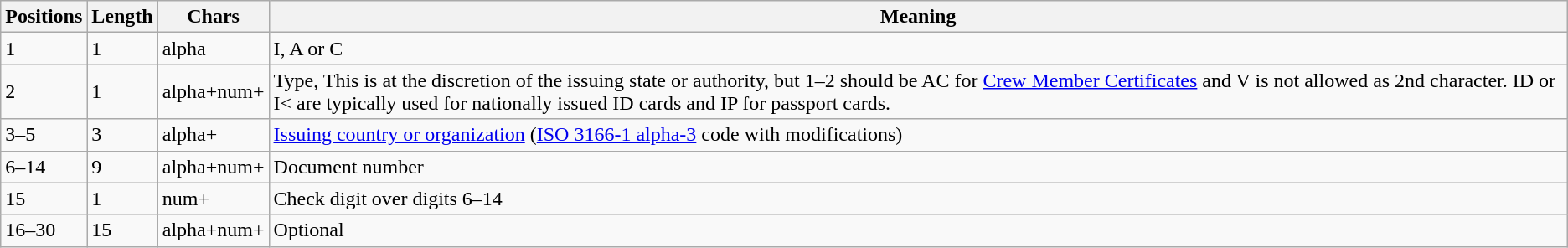<table class="wikitable">
<tr>
<th>Positions</th>
<th>Length</th>
<th>Chars</th>
<th>Meaning</th>
</tr>
<tr>
<td>1</td>
<td>1</td>
<td>alpha</td>
<td>I, A or C</td>
</tr>
<tr>
<td>2</td>
<td>1</td>
<td>alpha+num+</td>
<td>Type, This is at the discretion of the issuing state or authority, but 1–2 should be AC for <a href='#'>Crew Member Certificates</a> and V is not allowed as 2nd character. ID or I< are typically used for nationally issued ID cards and IP for passport cards.</td>
</tr>
<tr>
<td>3–5</td>
<td>3</td>
<td>alpha+</td>
<td><a href='#'>Issuing country or organization</a> (<a href='#'>ISO 3166-1 alpha-3</a> code with modifications)</td>
</tr>
<tr>
<td>6–14</td>
<td>9</td>
<td>alpha+num+</td>
<td>Document number</td>
</tr>
<tr>
<td>15</td>
<td>1</td>
<td>num+</td>
<td>Check digit over digits 6–14</td>
</tr>
<tr>
<td>16–30</td>
<td>15</td>
<td>alpha+num+</td>
<td>Optional</td>
</tr>
</table>
